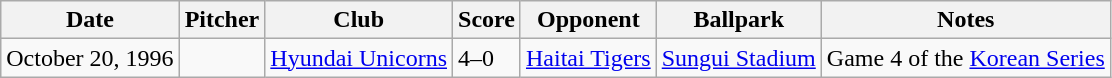<table class="wikitable sortable">
<tr>
<th>Date</th>
<th>Pitcher</th>
<th>Club</th>
<th>Score</th>
<th>Opponent</th>
<th>Ballpark</th>
<th>Notes</th>
</tr>
<tr>
<td>October 20, 1996</td>
<td></td>
<td><a href='#'>Hyundai Unicorns</a></td>
<td>4–0</td>
<td><a href='#'>Haitai Tigers</a></td>
<td><a href='#'>Sungui Stadium</a></td>
<td>Game 4 of the <a href='#'>Korean Series</a></td>
</tr>
</table>
